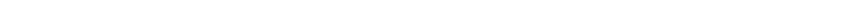<table style="width:88%; text-align:center;">
<tr style="color:white;">
<td style="background:"><strong>26</strong></td>
<td style="background:"><strong>26</strong></td>
</tr>
<tr>
<td></td>
<td></td>
</tr>
</table>
